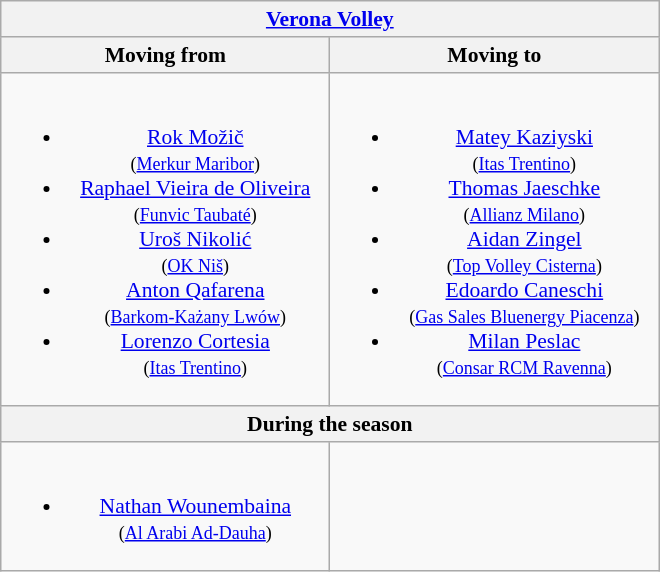<table class="wikitable collapsible collapsed" style="font-size:90%; text-align:center">
<tr>
<th colspan=2 style="width:30em"><a href='#'>Verona Volley</a></th>
</tr>
<tr>
<th width="50%">Moving from</th>
<th width="50%">Moving to</th>
</tr>
<tr>
<td valign=top><br><ul><li> <a href='#'>Rok Možič</a><br><small>(<a href='#'>Merkur Maribor</a>)</small></li><li> <a href='#'>Raphael Vieira de Oliveira</a><br><small>(<a href='#'>Funvic Taubaté</a>)</small></li><li> <a href='#'>Uroš Nikolić</a><br><small>(<a href='#'>OK Niš</a>)</small></li><li> <a href='#'>Anton Qafarena</a><br><small>(<a href='#'>Barkom-Każany Lwów</a>)</small></li><li> <a href='#'>Lorenzo Cortesia</a><br><small>(<a href='#'>Itas Trentino</a>)</small></li></ul></td>
<td valign=top><br><ul><li> <a href='#'>Matey Kaziyski</a><br><small>(<a href='#'>Itas Trentino</a>)</small></li><li> <a href='#'>Thomas Jaeschke</a><br><small>(<a href='#'>Allianz Milano</a>)</small></li><li> <a href='#'>Aidan Zingel</a><br><small>(<a href='#'>Top Volley Cisterna</a>)</small></li><li> <a href='#'>Edoardo Caneschi</a><br><small>(<a href='#'>Gas Sales Bluenergy Piacenza</a>)</small></li><li> <a href='#'>Milan Peslac</a><br><small>(<a href='#'>Consar RCM Ravenna</a>)</small></li></ul></td>
</tr>
<tr>
<th colspan=2>During the season</th>
</tr>
<tr>
<td valign=top><br><ul><li> <a href='#'>Nathan Wounembaina</a><br><small>(<a href='#'>Al Arabi Ad-Dauha</a>)</small></li></ul></td>
<td valign=top></td>
</tr>
</table>
